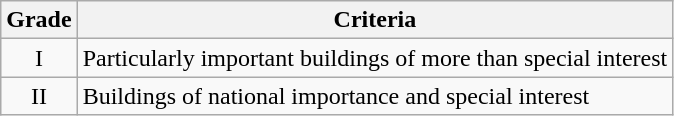<table class="wikitable">
<tr>
<th>Grade</th>
<th>Criteria</th>
</tr>
<tr>
<td align="center" >I</td>
<td>Particularly important buildings of more than special interest</td>
</tr>
<tr>
<td align="center" >II</td>
<td>Buildings of national importance and special interest</td>
</tr>
</table>
